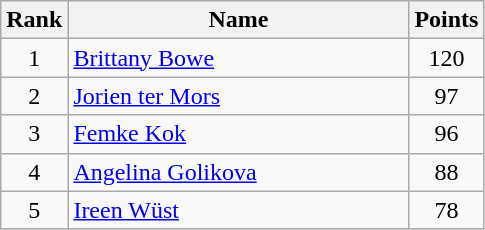<table class="wikitable" border="1" style="text-align:center">
<tr>
<th width=30>Rank</th>
<th width=220>Name</th>
<th width=25>Points</th>
</tr>
<tr>
<td>1</td>
<td align="left"> <a href='#'>Brittany Bowe</a></td>
<td>120</td>
</tr>
<tr>
<td>2</td>
<td align="left"> <a href='#'>Jorien ter Mors</a></td>
<td>97</td>
</tr>
<tr>
<td>3</td>
<td align="left"> <a href='#'>Femke Kok</a></td>
<td>96</td>
</tr>
<tr>
<td>4</td>
<td align="left"> <a href='#'>Angelina Golikova</a></td>
<td>88</td>
</tr>
<tr>
<td>5</td>
<td align="left"> <a href='#'>Ireen Wüst</a></td>
<td>78</td>
</tr>
</table>
